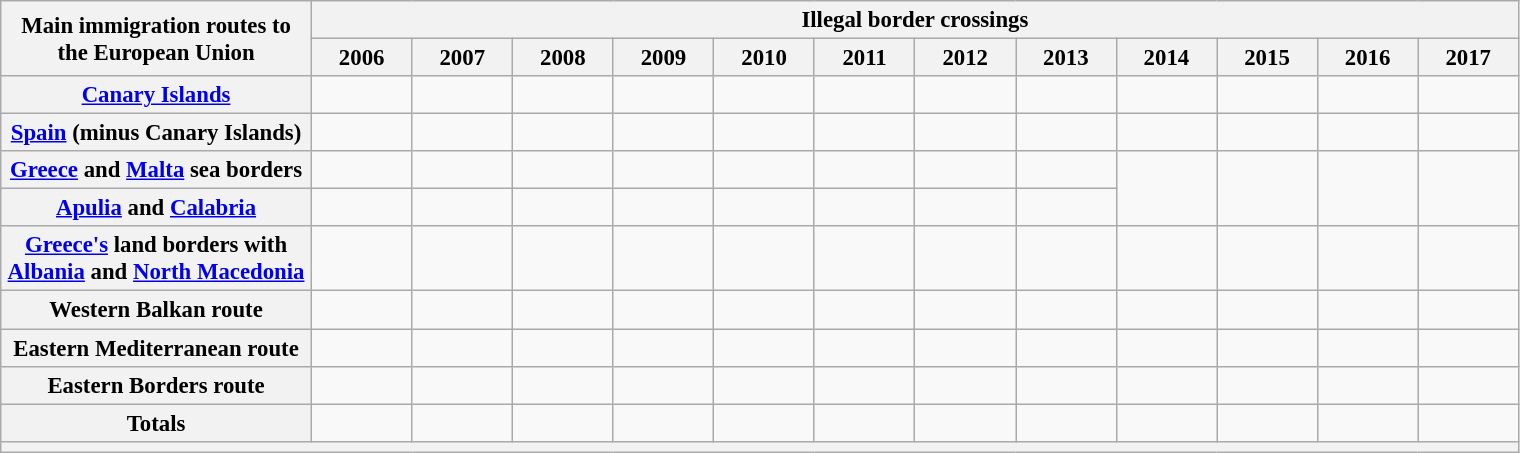<table class="unsortable wikitable plainrowheaders" style="font-size:95%;">
<tr>
<th scope="col" rowspan="2" style="width:200px;">Main immigration routes to the European Union</th>
<th colspan=12>Illegal border crossings</th>
</tr>
<tr>
<th scope="col" style="width:60px;">2006</th>
<th scope="col" style="width:60px;">2007</th>
<th scope="col" style="width:60px;">2008</th>
<th scope="col" style="width:60px;">2009</th>
<th scope="col" style="width:60px;">2010</th>
<th scope="col" style="width:60px;">2011</th>
<th scope="col" style="width:60px;">2012</th>
<th scope="col" style="width:60px;">2013</th>
<th scope="col" style="width:60px;">2014</th>
<th scope="col" style="width:60px;">2015</th>
<th scope="col" style="width:60px;">2016</th>
<th scope="col" style="width:60px;">2017</th>
</tr>
<tr>
<th scope=row><a href='#'>Canary Islands</a></th>
<td align=right></td>
<td align=right></td>
<td align=right></td>
<td align=right></td>
<td align=right></td>
<td align=right></td>
<td align=right></td>
<td align=right></td>
<td align=right></td>
<td align=right></td>
<td align=right></td>
<td align=right></td>
</tr>
<tr>
<th scope=row><a href='#'>Spain</a> (minus Canary Islands)</th>
<td></td>
<td></td>
<td align=right></td>
<td align=right></td>
<td align=right></td>
<td align=right></td>
<td align=right></td>
<td align=right></td>
<td align=right></td>
<td align=right></td>
<td align=right></td>
<td align=right></td>
</tr>
<tr>
<th scope=row><a href='#'>Greece</a> and <a href='#'>Malta</a> sea borders</th>
<td></td>
<td></td>
<td align=right></td>
<td align=right></td>
<td align=right></td>
<td align=right></td>
<td align=right></td>
<td align=right></td>
<td style="text-align:right;" rowspan="2"></td>
<td style="text-align:right;" rowspan="2"></td>
<td style="text-align:right;" rowspan="2"></td>
<td style="text-align:right;" rowspan="2"></td>
</tr>
<tr>
<th scope=row><a href='#'>Apulia</a> and <a href='#'>Calabria</a></th>
<td></td>
<td></td>
<td></td>
<td align=right></td>
<td align=right></td>
<td align=right></td>
<td align=right></td>
<td align=right></td>
</tr>
<tr>
<th scope=row><a href='#'>Greece's</a> land borders with <a href='#'>Albania</a> and <a href='#'>North Macedonia</a></th>
<td></td>
<td></td>
<td align=right></td>
<td align=right></td>
<td align=right></td>
<td align=right></td>
<td align=right></td>
<td align=right></td>
<td align=right></td>
<td align=right></td>
<td align=right></td>
<td align=right></td>
</tr>
<tr>
<th scope=row>Western Balkan route</th>
<td></td>
<td></td>
<td></td>
<td align=right></td>
<td align=right></td>
<td align=right></td>
<td align=right></td>
<td align=right></td>
<td align=right></td>
<td align=right></td>
<td align=right></td>
<td align=right></td>
</tr>
<tr>
<th scope=row>Eastern Mediterranean route</th>
<td></td>
<td></td>
<td align=right></td>
<td align=right></td>
<td align=right></td>
<td align=right></td>
<td align=right></td>
<td align=right></td>
<td align=right></td>
<td align=right></td>
<td align=right></td>
<td align=right></td>
</tr>
<tr>
<th scope=row>Eastern Borders route</th>
<td></td>
<td></td>
<td align=right></td>
<td align=right></td>
<td align=right></td>
<td align=right></td>
<td align=right></td>
<td align=right></td>
<td align=right></td>
<td align=right></td>
<td align=right></td>
<td align=right></td>
</tr>
<tr>
<th scope=row>Totals</th>
<td></td>
<td></td>
<td></td>
<td align=right><strong></strong></td>
<td align=right><strong></strong></td>
<td align=right><strong></strong></td>
<td align=right><strong></strong></td>
<td align=right><strong></strong></td>
<td align=right><strong></strong></td>
<td align=right><strong></strong></td>
<td align=right><strong></strong></td>
<td align=right><strong></strong></td>
</tr>
<tr>
<th scope=row colspan=13></th>
</tr>
</table>
